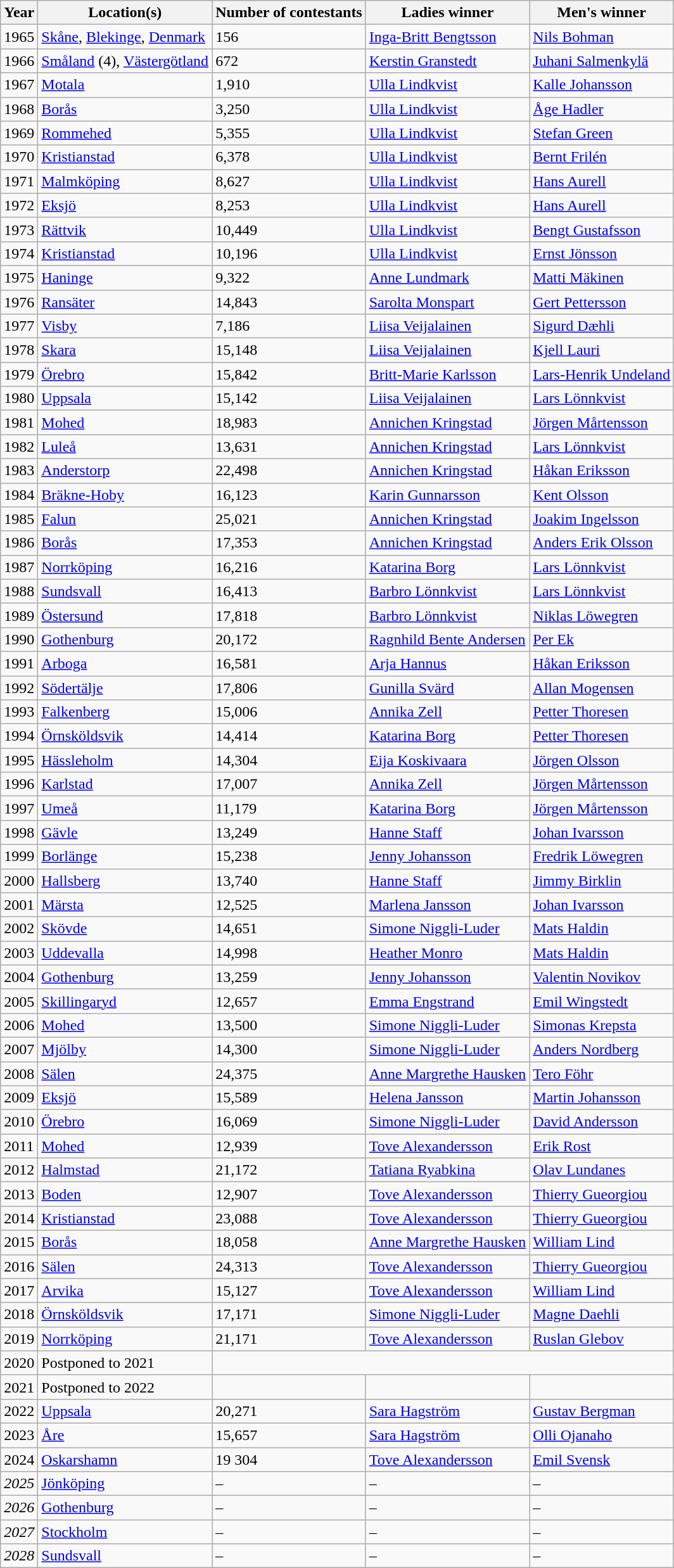<table class="wikitable">
<tr>
<th>Year</th>
<th>Location(s)</th>
<th>Number of contestants</th>
<th>Ladies winner</th>
<th>Men's winner</th>
</tr>
<tr>
<td>1965</td>
<td><a href='#'>Skåne</a>, <a href='#'>Blekinge</a>, <a href='#'>Denmark</a></td>
<td>156</td>
<td> <a href='#'>Inga-Britt Bengtsson</a></td>
<td> <a href='#'>Nils Bohman</a></td>
</tr>
<tr>
<td>1966</td>
<td><a href='#'>Småland</a> (4), <a href='#'>Västergötland</a></td>
<td>672</td>
<td> <a href='#'>Kerstin Granstedt</a></td>
<td> <a href='#'>Juhani Salmenkylä</a></td>
</tr>
<tr>
<td>1967</td>
<td><a href='#'>Motala</a></td>
<td>1,910</td>
<td> <a href='#'>Ulla Lindkvist</a></td>
<td> <a href='#'>Kalle Johansson</a></td>
</tr>
<tr>
<td>1968</td>
<td><a href='#'>Borås</a></td>
<td>3,250</td>
<td> <a href='#'>Ulla Lindkvist</a></td>
<td> <a href='#'>Åge Hadler</a></td>
</tr>
<tr>
<td>1969</td>
<td><a href='#'>Rommehed</a></td>
<td>5,355</td>
<td> <a href='#'>Ulla Lindkvist</a></td>
<td> <a href='#'>Stefan Green</a></td>
</tr>
<tr>
<td>1970</td>
<td><a href='#'>Kristianstad</a></td>
<td>6,378</td>
<td> <a href='#'>Ulla Lindkvist</a></td>
<td> <a href='#'>Bernt Frilén</a></td>
</tr>
<tr>
<td>1971</td>
<td><a href='#'>Malmköping</a></td>
<td>8,627</td>
<td> <a href='#'>Ulla Lindkvist</a></td>
<td> <a href='#'>Hans Aurell</a></td>
</tr>
<tr>
<td>1972</td>
<td><a href='#'>Eksjö</a></td>
<td>8,253</td>
<td> <a href='#'>Ulla Lindkvist</a></td>
<td> <a href='#'>Hans Aurell</a></td>
</tr>
<tr>
<td>1973</td>
<td><a href='#'>Rättvik</a></td>
<td>10,449</td>
<td> <a href='#'>Ulla Lindkvist</a></td>
<td> <a href='#'>Bengt Gustafsson</a></td>
</tr>
<tr>
<td>1974</td>
<td><a href='#'>Kristianstad</a></td>
<td>10,196</td>
<td> <a href='#'>Ulla Lindkvist</a></td>
<td> <a href='#'>Ernst Jönsson</a></td>
</tr>
<tr>
<td>1975</td>
<td><a href='#'>Haninge</a></td>
<td>9,322</td>
<td> <a href='#'>Anne Lundmark</a></td>
<td> <a href='#'>Matti Mäkinen</a></td>
</tr>
<tr>
<td>1976</td>
<td><a href='#'>Ransäter</a></td>
<td>14,843</td>
<td> <a href='#'>Sarolta Monspart</a></td>
<td> <a href='#'>Gert Pettersson</a></td>
</tr>
<tr>
<td>1977</td>
<td><a href='#'>Visby</a></td>
<td>7,186</td>
<td> <a href='#'>Liisa Veijalainen</a></td>
<td> <a href='#'>Sigurd Dæhli</a></td>
</tr>
<tr>
<td>1978</td>
<td><a href='#'>Skara</a></td>
<td>15,148</td>
<td> <a href='#'>Liisa Veijalainen</a></td>
<td> <a href='#'>Kjell Lauri</a></td>
</tr>
<tr>
<td>1979</td>
<td><a href='#'>Örebro</a></td>
<td>15,842</td>
<td> <a href='#'>Britt-Marie Karlsson</a></td>
<td> <a href='#'>Lars-Henrik Undeland</a></td>
</tr>
<tr>
<td>1980</td>
<td><a href='#'>Uppsala</a></td>
<td>15,142</td>
<td> <a href='#'>Liisa Veijalainen</a></td>
<td> <a href='#'>Lars Lönnkvist</a></td>
</tr>
<tr>
<td>1981</td>
<td><a href='#'>Mohed</a></td>
<td>18,983</td>
<td> <a href='#'>Annichen Kringstad</a></td>
<td> <a href='#'>Jörgen Mårtensson</a></td>
</tr>
<tr>
<td>1982</td>
<td><a href='#'>Luleå</a></td>
<td>13,631</td>
<td> <a href='#'>Annichen Kringstad</a></td>
<td> <a href='#'>Lars Lönnkvist</a></td>
</tr>
<tr>
<td>1983</td>
<td><a href='#'>Anderstorp</a></td>
<td>22,498</td>
<td> <a href='#'>Annichen Kringstad</a></td>
<td> <a href='#'>Håkan Eriksson</a></td>
</tr>
<tr>
<td>1984</td>
<td><a href='#'>Bräkne-Hoby</a></td>
<td>16,123</td>
<td> <a href='#'>Karin Gunnarsson</a></td>
<td> <a href='#'>Kent Olsson</a></td>
</tr>
<tr>
<td>1985</td>
<td><a href='#'>Falun</a></td>
<td>25,021</td>
<td> <a href='#'>Annichen Kringstad</a></td>
<td> <a href='#'>Joakim Ingelsson</a></td>
</tr>
<tr>
<td>1986</td>
<td><a href='#'>Borås</a></td>
<td>17,353</td>
<td> <a href='#'>Annichen Kringstad</a></td>
<td> <a href='#'>Anders Erik Olsson</a></td>
</tr>
<tr>
<td>1987</td>
<td><a href='#'>Norrköping</a></td>
<td>16,216</td>
<td> <a href='#'>Katarina Borg</a></td>
<td> <a href='#'>Lars Lönnkvist</a></td>
</tr>
<tr>
<td>1988</td>
<td><a href='#'>Sundsvall</a></td>
<td>16,413</td>
<td> <a href='#'>Barbro Lönnkvist</a></td>
<td> <a href='#'>Lars Lönnkvist</a></td>
</tr>
<tr>
<td>1989</td>
<td><a href='#'>Östersund</a></td>
<td>17,818</td>
<td> <a href='#'>Barbro Lönnkvist</a></td>
<td> <a href='#'>Niklas Löwegren</a></td>
</tr>
<tr>
<td>1990</td>
<td><a href='#'>Gothenburg</a></td>
<td>20,172</td>
<td> <a href='#'>Ragnhild Bente Andersen</a></td>
<td> <a href='#'>Per Ek</a></td>
</tr>
<tr>
<td>1991</td>
<td><a href='#'>Arboga</a></td>
<td>16,581</td>
<td> <a href='#'>Arja Hannus</a></td>
<td> <a href='#'>Håkan Eriksson</a></td>
</tr>
<tr>
<td>1992</td>
<td><a href='#'>Södertälje</a></td>
<td>17,806</td>
<td> <a href='#'>Gunilla Svärd</a></td>
<td> <a href='#'>Allan Mogensen</a></td>
</tr>
<tr>
<td>1993</td>
<td><a href='#'>Falkenberg</a></td>
<td>15,006</td>
<td> <a href='#'>Annika Zell</a></td>
<td> <a href='#'>Petter Thoresen</a></td>
</tr>
<tr>
<td>1994</td>
<td><a href='#'>Örnsköldsvik</a></td>
<td>14,414</td>
<td> <a href='#'>Katarina Borg</a></td>
<td> <a href='#'>Petter Thoresen</a></td>
</tr>
<tr>
<td>1995</td>
<td><a href='#'>Hässleholm</a></td>
<td>14,304</td>
<td> <a href='#'>Eija Koskivaara</a></td>
<td> <a href='#'>Jörgen Olsson</a></td>
</tr>
<tr>
<td>1996</td>
<td><a href='#'>Karlstad</a></td>
<td>17,007</td>
<td> <a href='#'>Annika Zell</a></td>
<td> <a href='#'>Jörgen Mårtensson</a></td>
</tr>
<tr>
<td>1997</td>
<td><a href='#'>Umeå</a></td>
<td>11,179</td>
<td> <a href='#'>Katarina Borg</a></td>
<td> <a href='#'>Jörgen Mårtensson</a></td>
</tr>
<tr>
<td>1998</td>
<td><a href='#'>Gävle</a></td>
<td>13,249</td>
<td> <a href='#'>Hanne Staff</a></td>
<td> <a href='#'>Johan Ivarsson</a></td>
</tr>
<tr>
<td>1999</td>
<td><a href='#'>Borlänge</a></td>
<td>15,238</td>
<td> <a href='#'>Jenny Johansson</a></td>
<td> <a href='#'>Fredrik Löwegren</a></td>
</tr>
<tr>
<td>2000</td>
<td><a href='#'>Hallsberg</a></td>
<td>13,740</td>
<td> <a href='#'>Hanne Staff</a></td>
<td> <a href='#'>Jimmy Birklin</a></td>
</tr>
<tr>
<td>2001</td>
<td><a href='#'>Märsta</a></td>
<td>12,525</td>
<td> <a href='#'>Marlena Jansson</a></td>
<td> <a href='#'>Johan Ivarsson</a></td>
</tr>
<tr>
<td>2002</td>
<td><a href='#'>Skövde</a></td>
<td>14,651</td>
<td> <a href='#'>Simone Niggli-Luder</a></td>
<td> <a href='#'>Mats Haldin</a></td>
</tr>
<tr>
<td>2003</td>
<td><a href='#'>Uddevalla</a></td>
<td>14,998</td>
<td> <a href='#'>Heather Monro</a></td>
<td> <a href='#'>Mats Haldin</a></td>
</tr>
<tr>
<td>2004</td>
<td><a href='#'>Gothenburg</a></td>
<td>13,259</td>
<td> <a href='#'>Jenny Johansson</a></td>
<td> <a href='#'>Valentin Novikov</a></td>
</tr>
<tr>
<td>2005</td>
<td><a href='#'>Skillingaryd</a></td>
<td>12,657</td>
<td> <a href='#'>Emma Engstrand</a></td>
<td> <a href='#'>Emil Wingstedt</a></td>
</tr>
<tr>
<td>2006</td>
<td><a href='#'>Mohed</a></td>
<td>13,500</td>
<td> <a href='#'>Simone Niggli-Luder</a></td>
<td> <a href='#'>Simonas Krepsta</a></td>
</tr>
<tr>
<td>2007</td>
<td><a href='#'>Mjölby</a></td>
<td>14,300</td>
<td> <a href='#'>Simone Niggli-Luder</a></td>
<td> <a href='#'>Anders Nordberg</a></td>
</tr>
<tr>
<td>2008</td>
<td><a href='#'>Sälen</a></td>
<td>24,375</td>
<td> <a href='#'>Anne Margrethe Hausken</a></td>
<td> <a href='#'>Tero Föhr</a></td>
</tr>
<tr>
<td>2009</td>
<td><a href='#'>Eksjö</a></td>
<td>15,589</td>
<td> <a href='#'>Helena Jansson</a></td>
<td> <a href='#'>Martin Johansson</a></td>
</tr>
<tr>
<td>2010</td>
<td><a href='#'>Örebro</a></td>
<td>16,069</td>
<td> <a href='#'>Simone Niggli-Luder</a></td>
<td> <a href='#'>David Andersson</a></td>
</tr>
<tr>
<td>2011</td>
<td><a href='#'>Mohed</a></td>
<td>12,939</td>
<td> <a href='#'>Tove Alexandersson</a></td>
<td> <a href='#'>Erik Rost</a></td>
</tr>
<tr>
<td>2012</td>
<td><a href='#'>Halmstad</a></td>
<td>21,172</td>
<td> <a href='#'>Tatiana Ryabkina</a></td>
<td> <a href='#'>Olav Lundanes</a></td>
</tr>
<tr>
<td>2013</td>
<td><a href='#'>Boden</a></td>
<td>12,907</td>
<td> <a href='#'>Tove Alexandersson</a></td>
<td> <a href='#'>Thierry Gueorgiou</a></td>
</tr>
<tr>
<td>2014</td>
<td><a href='#'>Kristianstad</a></td>
<td>23,088</td>
<td> <a href='#'>Tove Alexandersson</a></td>
<td> <a href='#'>Thierry Gueorgiou</a></td>
</tr>
<tr>
<td>2015</td>
<td><a href='#'>Borås</a></td>
<td>18,058</td>
<td> <a href='#'>Anne Margrethe Hausken</a></td>
<td> <a href='#'>William Lind</a></td>
</tr>
<tr>
<td>2016</td>
<td><a href='#'>Sälen</a></td>
<td>24,313</td>
<td> <a href='#'>Tove Alexandersson</a></td>
<td> <a href='#'>Thierry Gueorgiou</a></td>
</tr>
<tr>
<td>2017</td>
<td><a href='#'>Arvika</a></td>
<td>15,127</td>
<td> <a href='#'>Tove Alexandersson</a></td>
<td> <a href='#'>William Lind</a></td>
</tr>
<tr>
<td>2018</td>
<td><a href='#'>Örnsköldsvik</a></td>
<td>17,171</td>
<td> <a href='#'>Simone Niggli-Luder</a></td>
<td> <a href='#'>Magne Daehli</a></td>
</tr>
<tr>
<td>2019</td>
<td><a href='#'>Norrköping</a></td>
<td>21,171</td>
<td> <a href='#'>Tove Alexandersson</a></td>
<td> <a href='#'>Ruslan Glebov</a></td>
</tr>
<tr>
<td>2020</td>
<td>Postponed to 2021</td>
</tr>
<tr>
<td>2021</td>
<td>Postponed to 2022</td>
<td></td>
<td></td>
<td></td>
</tr>
<tr>
<td>2022</td>
<td><a href='#'>Uppsala</a></td>
<td>20,271</td>
<td> <a href='#'>Sara Hagström</a></td>
<td> <a href='#'>Gustav Bergman</a></td>
</tr>
<tr>
<td>2023</td>
<td><a href='#'>Åre</a></td>
<td>15,657</td>
<td> <a href='#'>Sara Hagström</a></td>
<td> <a href='#'>Olli Ojanaho</a></td>
</tr>
<tr>
<td>2024</td>
<td><a href='#'>Oskarshamn</a></td>
<td>19 304</td>
<td> <a href='#'>Tove Alexandersson</a></td>
<td> <a href='#'>Emil Svensk</a></td>
</tr>
<tr>
<td><em>2025</em></td>
<td><a href='#'>Jönköping</a></td>
<td>–</td>
<td>–</td>
<td>–</td>
</tr>
<tr>
<td><em>2026</em></td>
<td><a href='#'>Gothenburg</a></td>
<td>–</td>
<td>–</td>
<td>–</td>
</tr>
<tr>
<td><em>2027</em></td>
<td><a href='#'>Stockholm</a></td>
<td>–</td>
<td>–</td>
<td>–</td>
</tr>
<tr>
<td><em>2028</em></td>
<td><a href='#'>Sundsvall</a></td>
<td>–</td>
<td>–</td>
<td>–</td>
</tr>
</table>
